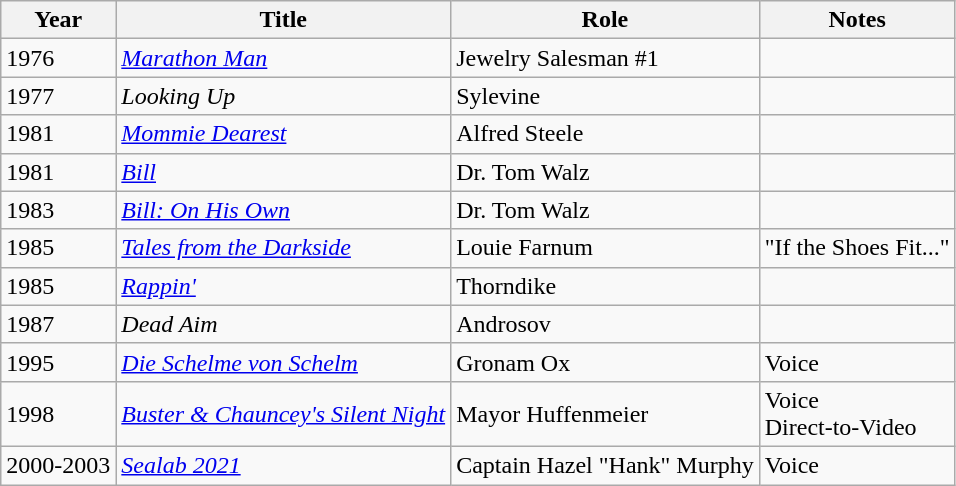<table class="wikitable">
<tr>
<th>Year</th>
<th>Title</th>
<th>Role</th>
<th>Notes</th>
</tr>
<tr>
<td>1976</td>
<td><em><a href='#'>Marathon Man</a></em></td>
<td>Jewelry Salesman #1</td>
<td></td>
</tr>
<tr>
<td>1977</td>
<td><em>Looking Up</em></td>
<td>Sylevine</td>
<td></td>
</tr>
<tr>
<td>1981</td>
<td><em><a href='#'>Mommie Dearest</a></em></td>
<td>Alfred Steele</td>
<td></td>
</tr>
<tr>
<td>1981</td>
<td><em><a href='#'>Bill</a></em></td>
<td>Dr. Tom Walz</td>
<td></td>
</tr>
<tr>
<td>1983</td>
<td><em><a href='#'>Bill: On His Own</a></em></td>
<td>Dr. Tom Walz</td>
<td></td>
</tr>
<tr>
<td>1985</td>
<td><em><a href='#'>Tales from the Darkside</a></em></td>
<td>Louie Farnum</td>
<td>"If the Shoes Fit..."</td>
</tr>
<tr>
<td>1985</td>
<td><em><a href='#'>Rappin'</a></em></td>
<td>Thorndike</td>
<td></td>
</tr>
<tr>
<td>1987</td>
<td><em>Dead Aim</em></td>
<td>Androsov</td>
<td></td>
</tr>
<tr>
<td>1995</td>
<td><em><a href='#'>Die Schelme von Schelm</a></em></td>
<td>Gronam Ox</td>
<td>Voice</td>
</tr>
<tr>
<td>1998</td>
<td><em><a href='#'>Buster & Chauncey's Silent Night</a></em></td>
<td>Mayor Huffenmeier</td>
<td>Voice<br>Direct-to-Video</td>
</tr>
<tr>
<td>2000-2003</td>
<td><em><a href='#'>Sealab 2021</a></em></td>
<td>Captain Hazel "Hank" Murphy</td>
<td>Voice</td>
</tr>
</table>
